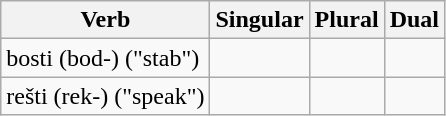<table class="wikitable">
<tr>
<th>Verb</th>
<th>Singular</th>
<th>Plural</th>
<th>Dual</th>
</tr>
<tr>
<td>bosti (bod-) ("stab")</td>
<td></td>
<td></td>
<td></td>
</tr>
<tr>
<td>rešti (rek-) ("speak")</td>
<td></td>
<td></td>
<td></td>
</tr>
</table>
